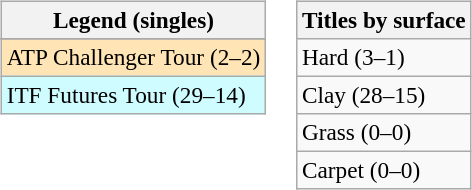<table>
<tr valign=top>
<td><br><table class=wikitable style=font-size:97%>
<tr>
<th>Legend (singles)</th>
</tr>
<tr bgcolor=e5d1cb>
</tr>
<tr bgcolor=moccasin>
<td>ATP Challenger Tour (2–2)</td>
</tr>
<tr bgcolor=cffcff>
<td>ITF Futures Tour (29–14)</td>
</tr>
</table>
</td>
<td><br><table class=wikitable style=font-size:97%>
<tr>
<th>Titles by surface</th>
</tr>
<tr>
<td>Hard (3–1)</td>
</tr>
<tr>
<td>Clay (28–15)</td>
</tr>
<tr>
<td>Grass (0–0)</td>
</tr>
<tr>
<td>Carpet (0–0)</td>
</tr>
</table>
</td>
</tr>
</table>
